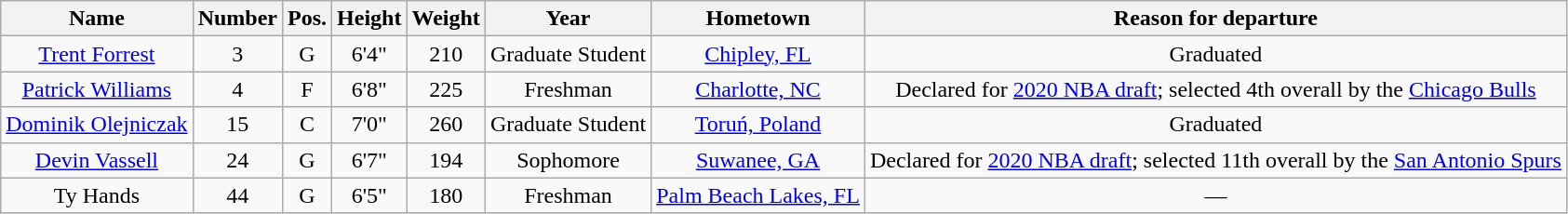<table class="wikitable sortable" border="1" style="text-align:center;">
<tr>
<th>Name</th>
<th>Number</th>
<th>Pos.</th>
<th>Height</th>
<th>Weight</th>
<th>Year</th>
<th>Hometown</th>
<th class="unsortable">Reason for departure</th>
</tr>
<tr>
<td><a href='#'>Trent Forrest</a></td>
<td>3</td>
<td>G</td>
<td>6'4"</td>
<td>210</td>
<td>Graduate Student</td>
<td><a href='#'>Chipley, FL</a></td>
<td>Graduated</td>
</tr>
<tr>
<td><a href='#'>Patrick Williams</a></td>
<td>4</td>
<td>F</td>
<td>6'8"</td>
<td>225</td>
<td>Freshman</td>
<td><a href='#'>Charlotte, NC</a></td>
<td>Declared for <a href='#'>2020 NBA draft</a>; selected 4th overall by the <a href='#'>Chicago Bulls</a></td>
</tr>
<tr>
<td><a href='#'>Dominik Olejniczak</a></td>
<td>15</td>
<td>C</td>
<td>7'0"</td>
<td>260</td>
<td>Graduate Student</td>
<td><a href='#'>Toruń, Poland</a></td>
<td>Graduated</td>
</tr>
<tr>
<td><a href='#'>Devin Vassell</a></td>
<td>24</td>
<td>G</td>
<td>6'7"</td>
<td>194</td>
<td>Sophomore</td>
<td><a href='#'>Suwanee, GA</a></td>
<td>Declared for <a href='#'>2020 NBA draft</a>; selected 11th overall by the <a href='#'>San Antonio Spurs</a></td>
</tr>
<tr>
<td>Ty Hands</td>
<td>44</td>
<td>G</td>
<td>6'5"</td>
<td>180</td>
<td> Freshman</td>
<td><a href='#'>Palm Beach Lakes, FL</a></td>
<td>—</td>
</tr>
</table>
